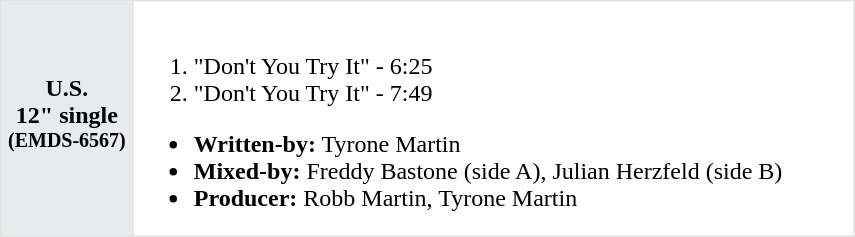<table class="toccolours"  border=1 cellpadding=0 cellspacing=0 style="width: 570px; margin: 0 0 1em 1em; border-collapse: collapse; border: 1px solid #E2E2E2;">
<tr>
<th bgcolor="#E7EBEE">U.S.<br>12" single<br><sup>(EMDS-6567)</sup></th>
<td><br><ol><li>"Don't You Try It" - 6:25</li><li>"Don't You Try It" - 7:49</li></ol><ul><li><strong>Written-by:</strong> Tyrone Martin</li><li><strong>Mixed-by:</strong> Freddy Bastone  (side A), Julian Herzfeld  (side B)</li><li><strong>Producer:</strong> Robb Martin, Tyrone Martin</li></ul></td>
</tr>
</table>
